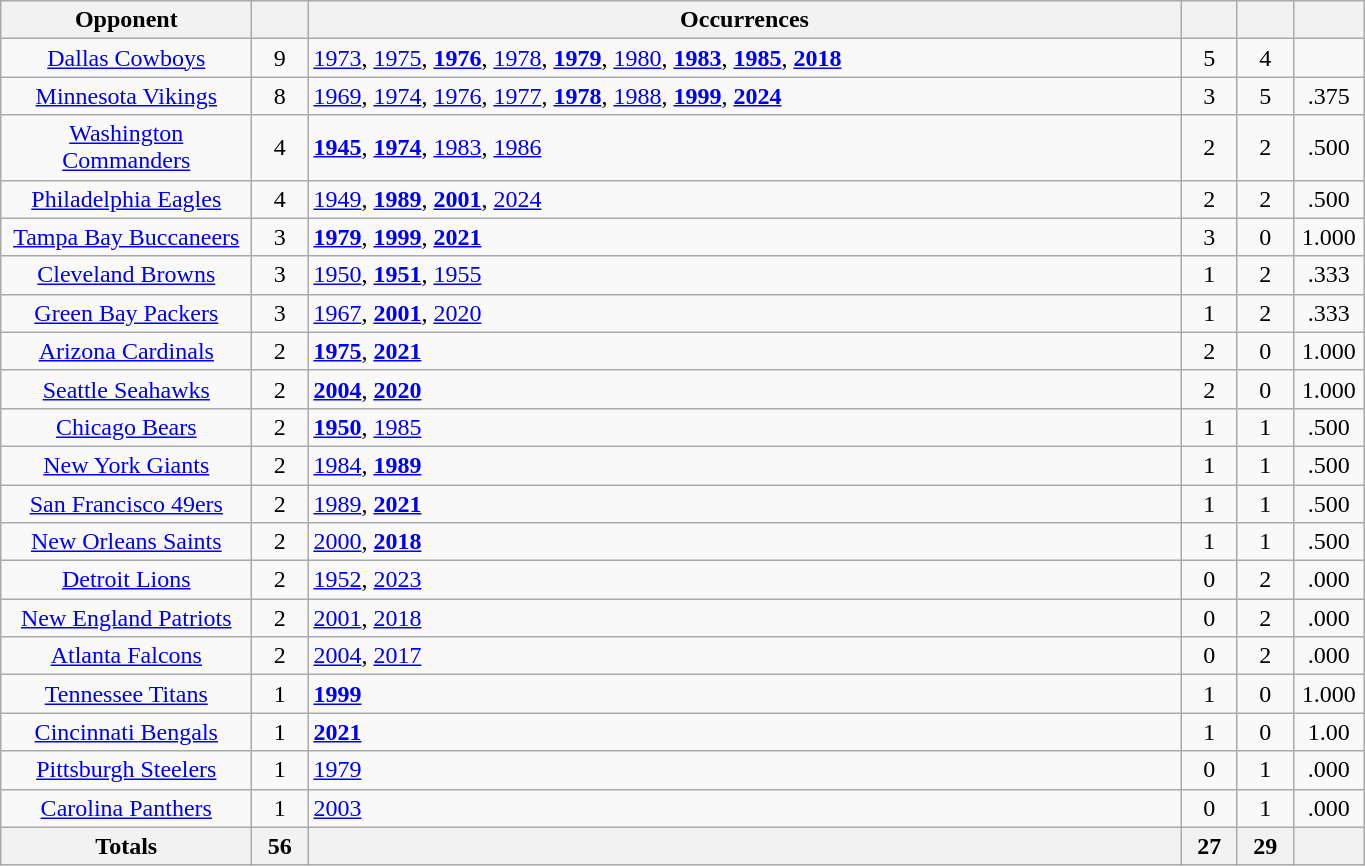<table class="wikitable sortable" style="text-align: center; width: 72%;">
<tr>
<th width="160">Opponent</th>
<th width="30"></th>
<th>Occurrences</th>
<th width="30"></th>
<th width="30"></th>
<th width="40"></th>
</tr>
<tr>
<td><a href='#'>Dallas Cowboys</a></td>
<td>9</td>
<td align=left><a href='#'>1973</a>, <a href='#'>1975</a>, <strong><a href='#'>1976</a></strong>, <a href='#'>1978</a>, <strong><a href='#'>1979</a></strong>, <a href='#'>1980</a>, <strong><a href='#'>1983</a></strong>, <strong><a href='#'>1985</a></strong>, <strong><a href='#'>2018</a></strong></td>
<td>5</td>
<td>4</td>
<td></td>
</tr>
<tr>
<td><a href='#'>Minnesota Vikings</a></td>
<td>8</td>
<td align=left><a href='#'>1969</a>, <a href='#'>1974</a>, <a href='#'>1976</a>, <a href='#'>1977</a>, <strong><a href='#'>1978</a></strong>, <a href='#'>1988</a>, <strong><a href='#'>1999</a></strong>, <strong><a href='#'>2024</a></strong></td>
<td>3</td>
<td>5</td>
<td>.375</td>
</tr>
<tr>
<td><a href='#'>Washington Commanders</a></td>
<td>4</td>
<td align=left><strong><a href='#'>1945</a></strong>, <strong><a href='#'>1974</a></strong>, <a href='#'>1983</a>, <a href='#'>1986</a></td>
<td>2</td>
<td>2</td>
<td>.500</td>
</tr>
<tr>
<td><a href='#'>Philadelphia Eagles</a></td>
<td>4</td>
<td align=left><a href='#'>1949</a>, <strong><a href='#'>1989</a></strong>, <strong><a href='#'>2001</a></strong>, <a href='#'>2024</a></td>
<td>2</td>
<td>2</td>
<td>.500</td>
</tr>
<tr>
<td><a href='#'>Tampa Bay Buccaneers</a></td>
<td>3</td>
<td style="text-align:left"><strong><a href='#'>1979</a></strong>, <strong><a href='#'>1999</a></strong>, <strong><a href='#'>2021</a></strong></td>
<td>3</td>
<td>0</td>
<td>1.000</td>
</tr>
<tr>
<td><a href='#'>Cleveland Browns</a></td>
<td>3</td>
<td style="text-align:left"><a href='#'>1950</a>, <strong><a href='#'>1951</a></strong>, <a href='#'>1955</a></td>
<td>1</td>
<td>2</td>
<td>.333</td>
</tr>
<tr>
<td><a href='#'>Green Bay Packers</a></td>
<td>3</td>
<td style="text-align:left"><a href='#'>1967</a>, <strong><a href='#'>2001</a></strong>, <a href='#'>2020</a></td>
<td>1</td>
<td>2</td>
<td>.333</td>
</tr>
<tr>
<td><a href='#'>Arizona Cardinals</a></td>
<td>2</td>
<td style="text-align:left"><strong><a href='#'>1975</a></strong>, <strong><a href='#'>2021</a></strong></td>
<td>2</td>
<td>0</td>
<td>1.000</td>
</tr>
<tr>
<td><a href='#'>Seattle Seahawks</a></td>
<td>2</td>
<td style="text-align:left"><strong><a href='#'>2004</a></strong>, <strong><a href='#'>2020</a></strong></td>
<td>2</td>
<td>0</td>
<td>1.000</td>
</tr>
<tr>
<td><a href='#'>Chicago Bears</a></td>
<td>2</td>
<td align=left><strong><a href='#'>1950</a></strong>, <a href='#'>1985</a></td>
<td>1</td>
<td>1</td>
<td>.500</td>
</tr>
<tr>
<td><a href='#'>New York Giants</a></td>
<td>2</td>
<td align=left><a href='#'>1984</a>, <strong><a href='#'>1989</a></strong></td>
<td>1</td>
<td>1</td>
<td>.500</td>
</tr>
<tr>
<td><a href='#'>San Francisco 49ers</a></td>
<td>2</td>
<td style="text-align:left"><a href='#'>1989</a>, <strong><a href='#'>2021</a></strong></td>
<td>1</td>
<td>1</td>
<td>.500</td>
</tr>
<tr>
<td><a href='#'>New Orleans Saints</a></td>
<td>2</td>
<td align=left><a href='#'>2000</a>, <strong><a href='#'>2018</a></strong></td>
<td>1</td>
<td>1</td>
<td>.500</td>
</tr>
<tr>
<td><a href='#'>Detroit Lions</a></td>
<td>2</td>
<td align=left><a href='#'>1952</a>, <a href='#'>2023</a></td>
<td>0</td>
<td>2</td>
<td>.000</td>
</tr>
<tr>
<td><a href='#'>New England Patriots</a></td>
<td>2</td>
<td align=left><a href='#'>2001</a>, <a href='#'>2018</a></td>
<td>0</td>
<td>2</td>
<td>.000</td>
</tr>
<tr>
<td><a href='#'>Atlanta Falcons</a></td>
<td>2</td>
<td align=left><a href='#'>2004</a>, <a href='#'>2017</a></td>
<td>0</td>
<td>2</td>
<td>.000</td>
</tr>
<tr>
<td><a href='#'>Tennessee Titans</a></td>
<td>1</td>
<td align=left><strong><a href='#'>1999</a></strong></td>
<td>1</td>
<td>0</td>
<td>1.000</td>
</tr>
<tr>
<td><a href='#'>Cincinnati Bengals</a></td>
<td>1</td>
<td align=left><strong><a href='#'>2021</a></strong></td>
<td>1</td>
<td>0</td>
<td>1.00</td>
</tr>
<tr>
<td><a href='#'>Pittsburgh Steelers</a></td>
<td>1</td>
<td align=left><a href='#'>1979</a></td>
<td>0</td>
<td>1</td>
<td>.000</td>
</tr>
<tr>
<td><a href='#'>Carolina Panthers</a></td>
<td>1</td>
<td align=left><a href='#'>2003</a></td>
<td>0</td>
<td>1</td>
<td>.000</td>
</tr>
<tr>
<th>Totals</th>
<th>56</th>
<th></th>
<th>27</th>
<th>29</th>
<th></th>
</tr>
</table>
